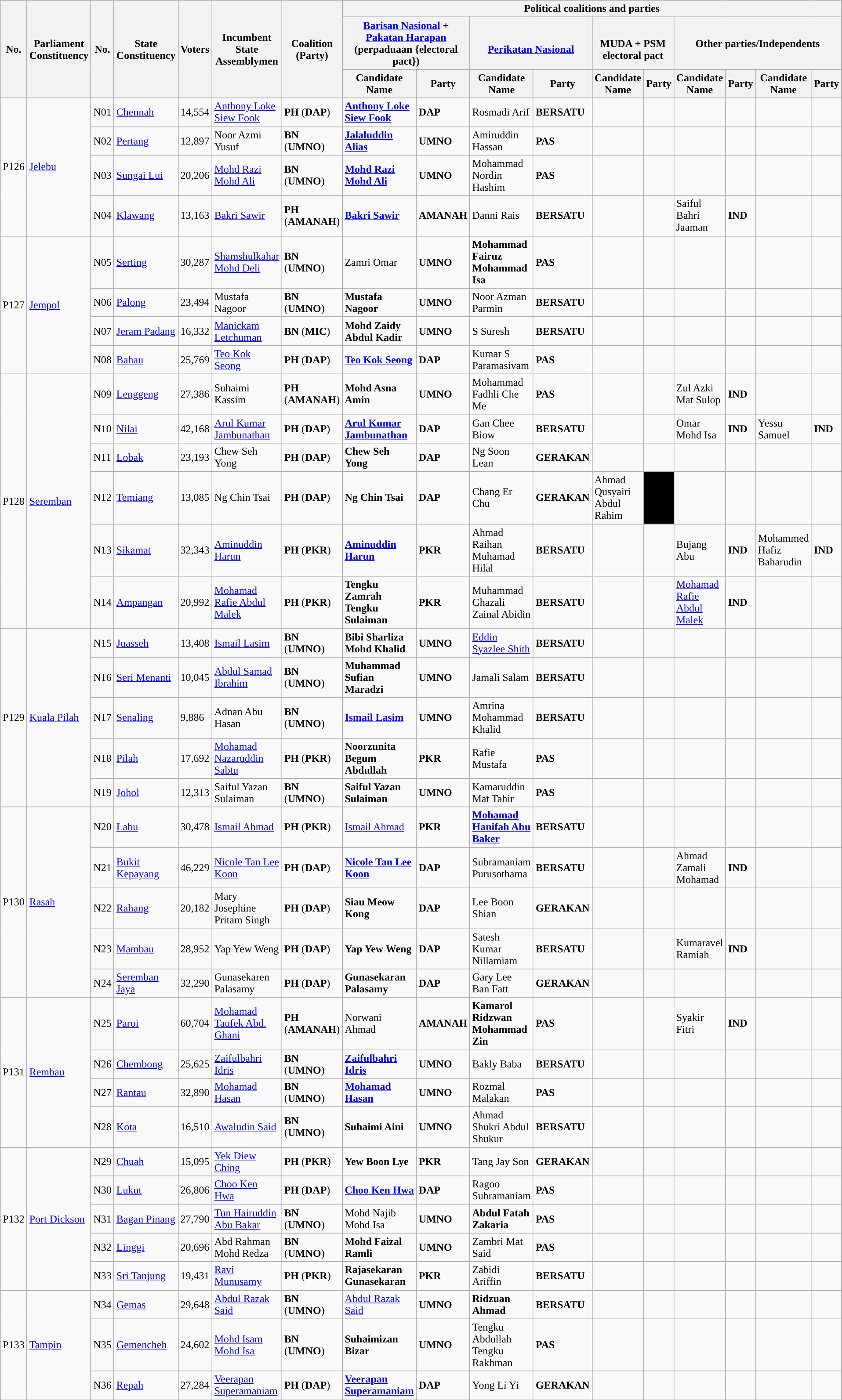<table class="wikitable sortable">
<tr>
<th rowspan="3">No.</th>
<th rowspan="3">Parliament Constituency</th>
<th rowspan="3">No.</th>
<th rowspan="3">State Constituency</th>
<th rowspan="3">Voters</th>
<th rowspan="3">Incumbent State Assemblymen</th>
<th rowspan="3">Coalition (Party)</th>
<th colspan="10"><strong>Political coalitions and parties</strong></th>
</tr>
<tr>
<th colspan="2"><a href='#'>Barisan Nasional</a> + <a href='#'>Pakatan Harapan</a> (perpaduaan {electoral pact})</th>
<th colspan="2"><br><a href='#'>Perikatan Nasional</a></th>
<th colspan="2"> <br>MUDA + PSM electoral pact</th>
<th colspan="4">Other parties/Independents</th>
</tr>
<tr>
<th>Candidate Name</th>
<th>Party</th>
<th>Candidate Name</th>
<th>Party</th>
<th>Candidate Name</th>
<th>Party</th>
<th>Candidate Name</th>
<th>Party</th>
<th>Candidate Name</th>
<th>Party</th>
</tr>
<tr>
<td rowspan="4">P126</td>
<td rowspan="4"><a href='#'>Jelebu</a></td>
<td>N01</td>
<td><a href='#'>Chennah</a></td>
<td>14,554</td>
<td><a href='#'>Anthony Loke Siew Fook</a></td>
<td><strong>PH</strong> (<strong>DAP</strong>)</td>
<td><strong><a href='#'>Anthony Loke Siew Fook</a></strong></td>
<td style="background:"><strong>DAP</strong></td>
<td>Rosmadi Arif</td>
<td style="background:"><strong>BERSATU</strong></td>
<td></td>
<td></td>
<td></td>
<td></td>
<td></td>
<td></td>
</tr>
<tr>
<td>N02</td>
<td><a href='#'>Pertang</a></td>
<td>12,897</td>
<td>Noor Azmi Yusuf</td>
<td><strong>BN</strong> (<strong>UMNO</strong>)</td>
<td><strong><a href='#'>Jalaluddin Alias</a></strong></td>
<td style="background:"><strong>UMNO</strong></td>
<td>Amiruddin Hassan</td>
<td style="background:"><strong>PAS</strong></td>
<td></td>
<td></td>
<td></td>
<td></td>
<td></td>
<td></td>
</tr>
<tr>
<td>N03</td>
<td><a href='#'>Sungai Lui</a></td>
<td>20,206</td>
<td><a href='#'>Mohd Razi Mohd Ali</a></td>
<td><strong>BN</strong> (<strong>UMNO</strong>)</td>
<td><strong><a href='#'>Mohd Razi Mohd Ali</a></strong></td>
<td style="background:"><strong>UMNO</strong></td>
<td>Mohammad Nordin Hashim</td>
<td style="background:"><strong>PAS</strong></td>
<td></td>
<td></td>
<td></td>
<td></td>
<td></td>
<td></td>
</tr>
<tr>
<td>N04</td>
<td><a href='#'>Klawang</a></td>
<td>13,163</td>
<td><a href='#'>Bakri Sawir</a></td>
<td><strong>PH</strong> (<strong>AMANAH</strong>)</td>
<td><strong><a href='#'>Bakri Sawir</a></strong></td>
<td style="background:"><strong>AMANAH</strong></td>
<td>Danni Rais</td>
<td style="background:"><strong>BERSATU</strong></td>
<td></td>
<td></td>
<td>Saiful Bahri Jaaman</td>
<td style="background:"><strong>IND</strong></td>
<td></td>
<td></td>
</tr>
<tr>
<td rowspan="4">P127</td>
<td rowspan="4"><a href='#'>Jempol</a></td>
<td>N05</td>
<td><a href='#'>Serting</a></td>
<td>30,287</td>
<td><a href='#'>Shamshulkahar Mohd Deli</a></td>
<td><strong>BN</strong> (<strong>UMNO</strong>)</td>
<td>Zamri Omar</td>
<td style="background:"><strong>UMNO</strong></td>
<td><strong>Mohammad Fairuz Mohammad Isa</strong></td>
<td style="background:"><strong>PAS</strong></td>
<td></td>
<td></td>
<td></td>
<td></td>
<td></td>
<td></td>
</tr>
<tr>
<td>N06</td>
<td><a href='#'>Palong</a></td>
<td>23,494</td>
<td>Mustafa Nagoor</td>
<td><strong>BN</strong> (<strong>UMNO</strong>)</td>
<td><strong>Mustafa Nagoor</strong></td>
<td style="background:"><strong>UMNO</strong></td>
<td>Noor Azman Parmin</td>
<td style="background:"><strong>BERSATU</strong></td>
<td></td>
<td></td>
<td></td>
<td></td>
<td></td>
<td></td>
</tr>
<tr>
<td>N07</td>
<td><a href='#'>Jeram Padang</a></td>
<td>16,332</td>
<td><a href='#'>Manickam Letchuman</a></td>
<td><strong>BN</strong> (<strong>MIC</strong>)</td>
<td><strong>Mohd Zaidy Abdul Kadir</strong></td>
<td style="background:"><strong>UMNO</strong></td>
<td>S Suresh</td>
<td style="background:"><strong>BERSATU</strong></td>
<td></td>
<td></td>
<td></td>
<td></td>
<td></td>
<td></td>
</tr>
<tr>
<td>N08</td>
<td><a href='#'>Bahau</a></td>
<td>25,769</td>
<td><a href='#'>Teo Kok Seong</a></td>
<td><strong>PH</strong> (<strong>DAP</strong>)</td>
<td><strong><a href='#'>Teo Kok Seong</a></strong></td>
<td style="background:"><strong>DAP</strong></td>
<td>Kumar S Paramasivam</td>
<td style="background:"><strong>PAS</strong></td>
<td></td>
<td></td>
<td></td>
<td></td>
<td></td>
<td></td>
</tr>
<tr>
<td rowspan="6">P128</td>
<td rowspan="6"><a href='#'>Seremban</a></td>
<td>N09</td>
<td><a href='#'>Lenggeng</a></td>
<td>27,386</td>
<td>Suhaimi Kassim</td>
<td><strong>PH</strong> (<strong>AMANAH</strong>)</td>
<td><strong>Mohd Asna Amin</strong></td>
<td style="background:"><strong>UMNO</strong></td>
<td>Mohammad Fadhli Che Me</td>
<td style="background:"><strong>PAS</strong></td>
<td></td>
<td></td>
<td>Zul Azki Mat Sulop</td>
<td style="background:"><strong>IND</strong></td>
<td></td>
<td></td>
</tr>
<tr>
<td>N10</td>
<td><a href='#'>Nilai</a></td>
<td>42,168</td>
<td><a href='#'>Arul Kumar Jambunathan</a></td>
<td><strong>PH</strong> (<strong>DAP</strong>)</td>
<td><strong><a href='#'>Arul Kumar Jambunathan</a></strong></td>
<td style="background:"><strong>DAP</strong></td>
<td>Gan Chee Biow</td>
<td style="background:"><strong>BERSATU</strong></td>
<td></td>
<td></td>
<td>Omar Mohd Isa</td>
<td style="background:"><strong>IND</strong></td>
<td>Yessu Samuel</td>
<td style="background:"><strong>IND</strong></td>
</tr>
<tr>
<td>N11</td>
<td><a href='#'>Lobak</a></td>
<td>23,193</td>
<td>Chew Seh Yong</td>
<td><strong>PH</strong> (<strong>DAP</strong>)</td>
<td><strong>Chew Seh Yong</strong></td>
<td style="background:"><strong>DAP</strong></td>
<td>Ng Soon Lean</td>
<td style="background:"><strong>GERAKAN</strong></td>
<td></td>
<td></td>
<td></td>
<td></td>
<td></td>
<td></td>
</tr>
<tr>
<td>N12</td>
<td><a href='#'>Temiang</a></td>
<td>13,085</td>
<td>Ng Chin Tsai</td>
<td><strong>PH</strong> (<strong>DAP</strong>)</td>
<td><strong>Ng Chin Tsai</strong></td>
<td style="background:"><strong>DAP</strong></td>
<td>Chang Er Chu</td>
<td style="background:"><strong>GERAKAN</strong></td>
<td>Ahmad Qusyairi Abdul Rahim</td>
<td bgcolor="black"></td>
<td></td>
<td></td>
<td></td>
<td></td>
</tr>
<tr>
<td>N13</td>
<td><a href='#'>Sikamat</a></td>
<td>32,343</td>
<td><a href='#'>Aminuddin Harun</a></td>
<td><strong>PH</strong> (<strong>PKR</strong>)</td>
<td><strong><a href='#'>Aminuddin Harun</a></strong></td>
<td style="background:"><strong>PKR</strong></td>
<td>Ahmad Raihan Muhamad Hilal</td>
<td style="background:"><strong>BERSATU</strong></td>
<td></td>
<td></td>
<td>Bujang Abu</td>
<td style="background:"><strong>IND</strong></td>
<td>Mohammed Hafiz Baharudin</td>
<td style="background:"><strong>IND</strong></td>
</tr>
<tr>
<td>N14</td>
<td><a href='#'>Ampangan</a></td>
<td>20,992</td>
<td><a href='#'>Mohamad Rafie Abdul Malek</a></td>
<td><strong>PH</strong> (<strong>PKR</strong>)</td>
<td><strong>Tengku Zamrah Tengku Sulaiman</strong></td>
<td style="background:"><strong>PKR</strong></td>
<td>Muhammad Ghazali Zainal Abidin</td>
<td style="background:"><strong>BERSATU</strong></td>
<td></td>
<td></td>
<td><a href='#'>Mohamad Rafie Abdul Malek</a></td>
<td style="background:"><strong>IND</strong></td>
<td></td>
<td></td>
</tr>
<tr>
<td rowspan="5">P129</td>
<td rowspan="5"><a href='#'>Kuala Pilah</a></td>
<td>N15</td>
<td><a href='#'>Juasseh</a></td>
<td>13,408</td>
<td><a href='#'>Ismail Lasim</a></td>
<td><strong>BN</strong> (<strong>UMNO</strong>)</td>
<td><strong>Bibi Sharliza Mohd Khalid</strong></td>
<td style="background:"><strong>UMNO</strong></td>
<td><a href='#'>Eddin Syazlee Shith</a></td>
<td style="background:"><strong>BERSATU</strong></td>
<td></td>
<td></td>
<td></td>
<td></td>
<td></td>
<td></td>
</tr>
<tr>
<td>N16</td>
<td><a href='#'>Seri Menanti</a></td>
<td>10,045</td>
<td><a href='#'>Abdul Samad Ibrahim</a></td>
<td><strong>BN</strong> (<strong>UMNO</strong>)</td>
<td><strong>Muhammad Sufian Maradzi</strong></td>
<td style="background:"><strong>UMNO</strong></td>
<td>Jamali Salam</td>
<td style="background:"><strong>BERSATU</strong></td>
<td></td>
<td></td>
<td></td>
<td></td>
<td></td>
<td></td>
</tr>
<tr>
<td>N17</td>
<td><a href='#'>Senaling</a></td>
<td>9,886</td>
<td>Adnan Abu Hasan</td>
<td><strong>BN</strong> (<strong>UMNO</strong>)</td>
<td><strong><a href='#'>Ismail Lasim</a></strong></td>
<td style="background:"><strong>UMNO</strong></td>
<td>Amrina Mohammad Khalid</td>
<td style="background:"><strong>BERSATU</strong></td>
<td></td>
<td></td>
<td></td>
<td></td>
<td></td>
<td></td>
</tr>
<tr>
<td>N18</td>
<td><a href='#'>Pilah</a></td>
<td>17,692</td>
<td><a href='#'>Mohamad Nazaruddin Sabtu</a></td>
<td><strong>PH</strong> (<strong>PKR</strong>)</td>
<td><strong>Noorzunita Begum Abdullah</strong></td>
<td style="background:"><strong>PKR</strong></td>
<td>Rafie Mustafa</td>
<td style="background:"><strong>PAS</strong></td>
<td></td>
<td></td>
<td></td>
<td></td>
<td></td>
<td></td>
</tr>
<tr>
<td>N19</td>
<td><a href='#'>Johol</a></td>
<td>12,313</td>
<td>Saiful Yazan Sulaiman</td>
<td><strong>BN</strong> (<strong>UMNO</strong>)</td>
<td><strong>Saiful Yazan Sulaiman</strong></td>
<td style="background:"><strong>UMNO</strong></td>
<td>Kamaruddin Mat Tahir</td>
<td style="background:"><strong>PAS</strong></td>
<td></td>
<td></td>
<td></td>
<td></td>
<td></td>
<td></td>
</tr>
<tr>
<td rowspan="5">P130</td>
<td rowspan="5"><a href='#'>Rasah</a></td>
<td>N20</td>
<td><a href='#'>Labu</a></td>
<td>30,478</td>
<td><a href='#'>Ismail Ahmad</a></td>
<td><strong>PH</strong> (<strong>PKR</strong>)</td>
<td><a href='#'>Ismail Ahmad</a></td>
<td style="background:"><strong>PKR</strong></td>
<td><strong><a href='#'>Mohamad Hanifah Abu Baker</a></strong></td>
<td style="background:"><strong>BERSATU</strong></td>
<td></td>
<td></td>
<td></td>
<td></td>
<td></td>
<td></td>
</tr>
<tr>
<td>N21</td>
<td><a href='#'>Bukit Kepayang</a></td>
<td>46,229</td>
<td><a href='#'>Nicole Tan Lee Koon</a></td>
<td><strong>PH</strong> (<strong>DAP</strong>)</td>
<td><strong><a href='#'>Nicole Tan Lee Koon</a></strong></td>
<td style="background:"><strong>DAP</strong></td>
<td>Subramaniam Purusothama</td>
<td style="background:"><strong>BERSATU</strong></td>
<td></td>
<td></td>
<td>Ahmad Zamali Mohamad</td>
<td style="background:"><strong>IND</strong></td>
<td></td>
<td></td>
</tr>
<tr>
<td>N22</td>
<td><a href='#'>Rahang</a></td>
<td>20,182</td>
<td>Mary Josephine Pritam Singh</td>
<td><strong>PH</strong> (<strong>DAP</strong>)</td>
<td><strong>Siau Meow Kong</strong></td>
<td style="background:"><strong>DAP</strong></td>
<td>Lee Boon Shian</td>
<td style="background:"><strong>GERAKAN</strong></td>
<td></td>
<td></td>
<td></td>
<td></td>
<td></td>
<td></td>
</tr>
<tr>
<td>N23</td>
<td><a href='#'>Mambau</a></td>
<td>28,952</td>
<td>Yap Yew Weng</td>
<td><strong>PH</strong> (<strong>DAP</strong>)</td>
<td><strong>Yap Yew Weng</strong></td>
<td style="background:"><strong>DAP</strong></td>
<td>Satesh Kumar Nillamiam</td>
<td style="background:"><strong>BERSATU</strong></td>
<td></td>
<td></td>
<td>Kumaravel Ramiah</td>
<td style="background:"><strong>IND</strong></td>
<td></td>
<td></td>
</tr>
<tr>
<td>N24</td>
<td><a href='#'>Seremban Jaya</a></td>
<td>32,290</td>
<td>Gunasekaren Palasamy</td>
<td><strong>PH</strong> (<strong>DAP</strong>)</td>
<td><strong>Gunasekaran Palasamy</strong></td>
<td style="background:"><strong>DAP</strong></td>
<td>Gary Lee Ban Fatt</td>
<td style="background:"><strong>GERAKAN</strong></td>
<td></td>
<td></td>
<td></td>
<td></td>
<td></td>
<td></td>
</tr>
<tr>
<td rowspan="4">P131</td>
<td rowspan="4"><a href='#'>Rembau</a></td>
<td>N25</td>
<td><a href='#'>Paroi</a></td>
<td>60,704</td>
<td><a href='#'>Mohamad Taufek Abd. Ghani</a></td>
<td><strong>PH</strong> (<strong>AMANAH</strong>)</td>
<td>Norwani Ahmad</td>
<td style="background:"><strong>AMANAH</strong></td>
<td><strong>Kamarol Ridzwan Mohammad Zin</strong></td>
<td style="background:"><strong>PAS</strong></td>
<td></td>
<td></td>
<td>Syakir Fitri</td>
<td style="background:"><strong>IND</strong></td>
<td></td>
<td></td>
</tr>
<tr>
<td>N26</td>
<td><a href='#'>Chembong</a></td>
<td>25,625</td>
<td><a href='#'>Zaifulbahri Idris</a></td>
<td><strong>BN</strong> (<strong>UMNO</strong>)</td>
<td><strong><a href='#'>Zaifulbahri Idris</a></strong></td>
<td style="background:"><strong>UMNO</strong></td>
<td>Bakly Baba</td>
<td style="background:"><strong>BERSATU</strong></td>
<td></td>
<td></td>
<td></td>
<td></td>
<td></td>
<td></td>
</tr>
<tr>
<td>N27</td>
<td><a href='#'>Rantau</a></td>
<td>32,890</td>
<td><a href='#'>Mohamad Hasan</a></td>
<td><strong>BN</strong> (<strong>UMNO</strong>)</td>
<td><a href='#'><strong>Mohamad Hasan</strong></a></td>
<td style="background:"><strong>UMNO</strong></td>
<td>Rozmal Malakan</td>
<td style="background:"><strong>PAS</strong></td>
<td></td>
<td></td>
<td></td>
<td></td>
<td></td>
<td></td>
</tr>
<tr>
<td>N28</td>
<td><a href='#'>Kota</a></td>
<td>16,510</td>
<td><a href='#'>Awaludin Said</a></td>
<td><strong>BN</strong> (<strong>UMNO</strong>)</td>
<td><strong>Suhaimi Aini</strong></td>
<td style="background:"><strong>UMNO</strong></td>
<td>Ahmad Shukri Abdul Shukur</td>
<td style="background:"><strong>BERSATU</strong></td>
<td></td>
<td></td>
<td></td>
<td></td>
<td></td>
<td></td>
</tr>
<tr>
<td rowspan="5">P132</td>
<td rowspan="5"><a href='#'>Port Dickson</a></td>
<td>N29</td>
<td><a href='#'>Chuah</a></td>
<td>15,095</td>
<td><a href='#'>Yek Diew Ching</a></td>
<td><strong>PH</strong> (<strong>PKR</strong>)</td>
<td><strong>Yew Boon Lye</strong></td>
<td style="background:"><strong>PKR</strong></td>
<td>Tang Jay Son</td>
<td style="background:"><strong>GERAKAN</strong></td>
<td></td>
<td></td>
<td></td>
<td></td>
<td></td>
<td></td>
</tr>
<tr>
<td>N30</td>
<td><a href='#'>Lukut</a></td>
<td>26,806</td>
<td><a href='#'>Choo Ken Hwa</a></td>
<td><strong>PH</strong> (<strong>DAP</strong>)</td>
<td><strong><a href='#'>Choo Ken Hwa</a></strong></td>
<td style="background:"><strong>DAP</strong></td>
<td>Ragoo Subramaniam</td>
<td style="background:"><strong>PAS</strong></td>
<td></td>
<td></td>
<td></td>
<td></td>
<td></td>
<td></td>
</tr>
<tr>
<td>N31</td>
<td><a href='#'>Bagan Pinang</a></td>
<td>27,790</td>
<td><a href='#'>Tun Hairuddin Abu Bakar</a></td>
<td><strong>BN</strong> (<strong>UMNO</strong>)</td>
<td>Mohd Najib Mohd Isa</td>
<td style="background:"><strong>UMNO</strong></td>
<td><strong>Abdul Fatah Zakaria</strong></td>
<td style="background:"><strong>PAS</strong></td>
<td></td>
<td></td>
<td></td>
<td></td>
<td></td>
<td></td>
</tr>
<tr>
<td>N32</td>
<td><a href='#'>Linggi</a></td>
<td>20,696</td>
<td>Abd Rahman Mohd Redza</td>
<td><strong>BN</strong> (<strong>UMNO</strong>)</td>
<td><strong>Mohd Faizal Ramli</strong></td>
<td style="background:"><strong>UMNO</strong></td>
<td>Zambri Mat Said</td>
<td style="background:"><strong>PAS</strong></td>
<td></td>
<td></td>
<td></td>
<td></td>
<td></td>
<td></td>
</tr>
<tr>
<td>N33</td>
<td><a href='#'>Sri Tanjung</a></td>
<td>19,431</td>
<td><a href='#'>Ravi Munusamy</a></td>
<td><strong>PH</strong> (<strong>PKR</strong>)</td>
<td><strong>Rajasekaran Gunasekaran</strong></td>
<td style="background:"><strong>PKR</strong></td>
<td>Zabidi Ariffin</td>
<td style="background:"><strong>BERSATU</strong></td>
<td></td>
<td></td>
<td></td>
<td></td>
<td></td>
<td></td>
</tr>
<tr>
<td rowspan="3">P133</td>
<td rowspan="3"><a href='#'>Tampin</a></td>
<td>N34</td>
<td><a href='#'>Gemas</a></td>
<td>29,648</td>
<td><a href='#'>Abdul Razak Said</a></td>
<td><strong>BN</strong> (<strong>UMNO</strong>)</td>
<td><a href='#'>Abdul Razak Said</a></td>
<td style="background:"><strong>UMNO</strong></td>
<td><strong>Ridzuan Ahmad</strong></td>
<td style="background:"><strong>BERSATU</strong></td>
<td></td>
<td></td>
<td></td>
<td></td>
<td></td>
<td></td>
</tr>
<tr>
<td>N35</td>
<td><a href='#'>Gemencheh</a></td>
<td>24,602</td>
<td><a href='#'>Mohd Isam Mohd Isa</a></td>
<td><strong>BN</strong> (<strong>UMNO</strong>)</td>
<td><strong>Suhaimizan Bizar</strong></td>
<td style="background:"><strong>UMNO</strong></td>
<td>Tengku Abdullah Tengku Rakhman</td>
<td style="background:"><strong>PAS</strong></td>
<td></td>
<td></td>
<td></td>
<td></td>
<td></td>
<td></td>
</tr>
<tr>
<td>N36</td>
<td><a href='#'>Repah</a></td>
<td>27,284</td>
<td><a href='#'>Veerapan Superamaniam</a></td>
<td><strong>PH</strong> (<strong>DAP</strong>)</td>
<td><strong><a href='#'>Veerapan Superamaniam</a></strong></td>
<td style="background:"><strong>DAP</strong></td>
<td>Yong Li Yi</td>
<td style="background:"><strong>GERAKAN</strong></td>
<td></td>
<td></td>
<td></td>
<td></td>
<td></td>
<td></td>
</tr>
</table>
